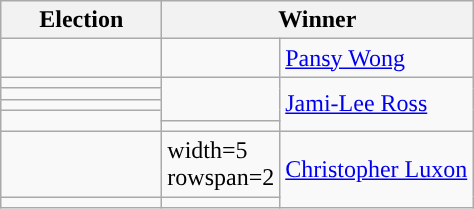<table class="wikitable">
<tr>
<th width=100>Election</th>
<th width=175 colspan=2>Winner</th>
</tr>
<tr>
<td></td>
<td></td>
<td><a href='#'>Pansy Wong</a></td>
</tr>
<tr>
<td></td>
<td width=5 rowspan=3 style="border-bottom:solid 0 grey; background:"></td>
<td rowspan=5><a href='#'>Jami-Lee Ross</a></td>
</tr>
<tr>
<td></td>
</tr>
<tr>
<td></td>
</tr>
<tr>
<td rowspan="2"></td>
<td style="border-top:solid 0 grey; background:"></td>
</tr>
<tr>
<td></td>
</tr>
<tr>
<td></td>
<td>width=5 rowspan=2 </td>
<td rowspan="2"><a href='#'>Christopher Luxon</a></td>
</tr>
<tr>
<td></td>
</tr>
</table>
